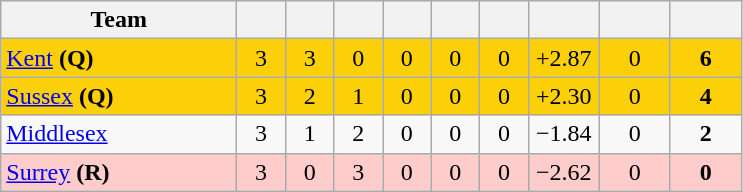<table class="wikitable" style="text-align:center">
<tr>
<th width="150">Team</th>
<th width="25"></th>
<th width="25"></th>
<th width="25"></th>
<th width="25"></th>
<th width="25"></th>
<th width="25"></th>
<th width="40"></th>
<th width="40"></th>
<th width="40"></th>
</tr>
<tr style="background:#fbd009">
<td style="text-align:left"><a href='#'>Kent</a> <strong>(Q)</strong></td>
<td>3</td>
<td>3</td>
<td>0</td>
<td>0</td>
<td>0</td>
<td>0</td>
<td>+2.87</td>
<td>0</td>
<td><strong>6</strong></td>
</tr>
<tr style="background:#fbd009">
<td style="text-align:left"><a href='#'>Sussex</a> <strong>(Q)</strong></td>
<td>3</td>
<td>2</td>
<td>1</td>
<td>0</td>
<td>0</td>
<td>0</td>
<td>+2.30</td>
<td>0</td>
<td><strong>4</strong></td>
</tr>
<tr>
<td style="text-align:left"><a href='#'>Middlesex</a></td>
<td>3</td>
<td>1</td>
<td>2</td>
<td>0</td>
<td>0</td>
<td>0</td>
<td>−1.84</td>
<td>0</td>
<td><strong>2</strong></td>
</tr>
<tr style="background:#ffcccc">
<td style="text-align:left"><a href='#'>Surrey</a> <strong>(R)</strong></td>
<td>3</td>
<td>0</td>
<td>3</td>
<td>0</td>
<td>0</td>
<td>0</td>
<td>−2.62</td>
<td>0</td>
<td><strong>0</strong></td>
</tr>
</table>
